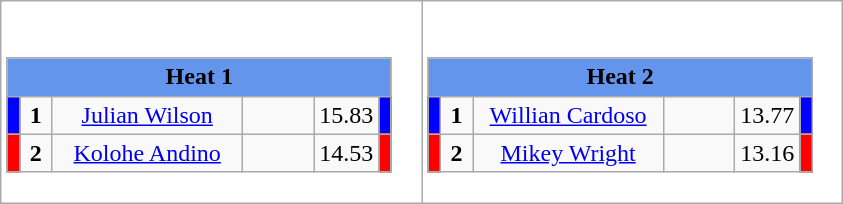<table class="wikitable" style="background:#fff;">
<tr>
<td><div><br><table class="wikitable">
<tr>
<td colspan="6"  style="text-align:center; background:#6495ed;"><strong>Heat 1</strong></td>
</tr>
<tr>
<td style="width:01px; background: #00f;"></td>
<td style="width:14px; text-align:center;"><strong>1</strong></td>
<td style="width:120px; text-align:center;"><a href='#'>Julian Wilson</a></td>
<td style="width:40px; text-align:center;"></td>
<td style="width:20px; text-align:center;">15.83</td>
<td style="width:01px; background: #00f;"></td>
</tr>
<tr>
<td style="width:01px; background: #f00;"></td>
<td style="width:14px; text-align:center;"><strong>2</strong></td>
<td style="width:120px; text-align:center;"><a href='#'>Kolohe Andino</a></td>
<td style="width:40px; text-align:center;"></td>
<td style="width:20px; text-align:center;">14.53</td>
<td style="width:01px; background: #f00;"></td>
</tr>
</table>
</div></td>
<td><div><br><table class="wikitable">
<tr>
<td colspan="6"  style="text-align:center; background:#6495ed;"><strong>Heat 2</strong></td>
</tr>
<tr>
<td style="width:01px; background: #00f;"></td>
<td style="width:14px; text-align:center;"><strong>1</strong></td>
<td style="width:120px; text-align:center;"><a href='#'>Willian Cardoso</a></td>
<td style="width:40px; text-align:center;"></td>
<td style="width:20px; text-align:center;">13.77</td>
<td style="width:01px; background: #00f;"></td>
</tr>
<tr>
<td style="width:01px; background: #f00;"></td>
<td style="width:14px; text-align:center;"><strong>2</strong></td>
<td style="width:120px; text-align:center;"><a href='#'>Mikey Wright</a></td>
<td style="width:40px; text-align:center;"></td>
<td style="width:20px; text-align:center;">13.16</td>
<td style="width:01px; background: #f00;"></td>
</tr>
</table>
</div></td>
</tr>
</table>
